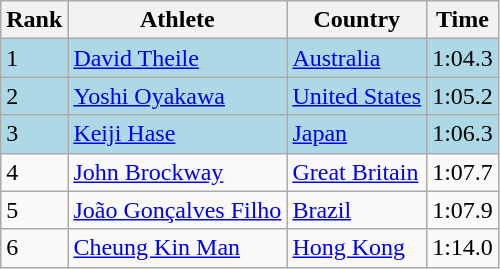<table class="wikitable">
<tr>
<th>Rank</th>
<th>Athlete</th>
<th>Country</th>
<th>Time</th>
</tr>
<tr bgcolor=lightblue>
<td>1</td>
<td><a href='#'>David Theile</a></td>
<td><a href='#'>Australia</a></td>
<td>1:04.3</td>
</tr>
<tr bgcolor=lightblue>
<td>2</td>
<td><a href='#'>Yoshi Oyakawa</a></td>
<td><a href='#'>United States</a></td>
<td>1:05.2</td>
</tr>
<tr bgcolor=lightblue>
<td>3</td>
<td><a href='#'>Keiji Hase</a></td>
<td><a href='#'>Japan</a></td>
<td>1:06.3</td>
</tr>
<tr>
<td>4</td>
<td><a href='#'>John Brockway</a></td>
<td><a href='#'>Great Britain</a></td>
<td>1:07.7</td>
</tr>
<tr>
<td>5</td>
<td><a href='#'>João Gonçalves Filho</a></td>
<td><a href='#'>Brazil</a></td>
<td>1:07.9</td>
</tr>
<tr>
<td>6</td>
<td><a href='#'>Cheung Kin Man</a></td>
<td><a href='#'>Hong Kong</a></td>
<td>1:14.0</td>
</tr>
</table>
